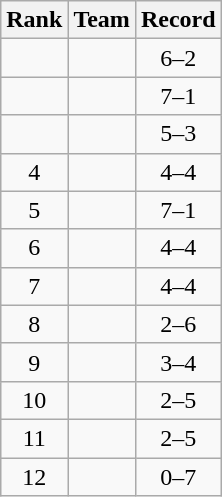<table class="wikitable">
<tr>
<th>Rank</th>
<th>Team</th>
<th>Record</th>
</tr>
<tr>
<td align=center></td>
<td></td>
<td align=center>6–2</td>
</tr>
<tr>
<td align=center></td>
<td></td>
<td align=center>7–1</td>
</tr>
<tr>
<td align=center></td>
<td></td>
<td align=center>5–3</td>
</tr>
<tr>
<td align=center>4</td>
<td></td>
<td align=center>4–4</td>
</tr>
<tr>
<td align=center>5</td>
<td></td>
<td align=center>7–1</td>
</tr>
<tr>
<td align=center>6</td>
<td></td>
<td align=center>4–4</td>
</tr>
<tr>
<td align=center>7</td>
<td></td>
<td align=center>4–4</td>
</tr>
<tr>
<td align=center>8</td>
<td></td>
<td align=center>2–6</td>
</tr>
<tr>
<td align=center>9</td>
<td></td>
<td align=center>3–4</td>
</tr>
<tr>
<td align=center>10</td>
<td></td>
<td align=center>2–5</td>
</tr>
<tr>
<td align=center>11</td>
<td></td>
<td align=center>2–5</td>
</tr>
<tr>
<td align=center>12</td>
<td></td>
<td align=center>0–7</td>
</tr>
</table>
